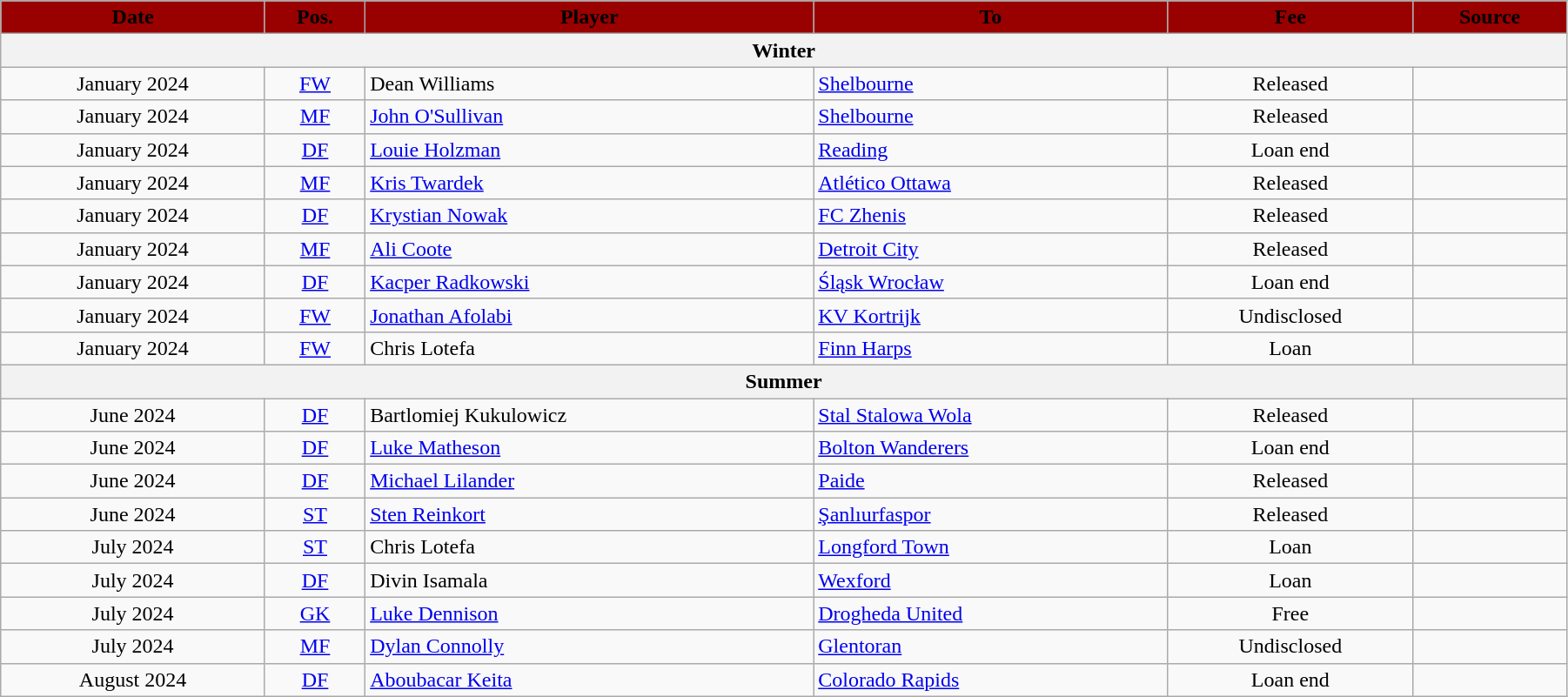<table class="wikitable" style="text-align:center;width:95%;">
<tr>
<th style=background:#990000;color:#000000>Date</th>
<th style=background:#990000;color:#000000>Pos.</th>
<th style=background:#990000;color:#000000>Player</th>
<th style=background:#990000;color:#000000>To</th>
<th style=background:#990000;color:#000000>Fee</th>
<th style=background:#990000;color:#000000>Source</th>
</tr>
<tr>
<th colspan=6>Winter</th>
</tr>
<tr>
<td>January 2024</td>
<td><a href='#'>FW</a></td>
<td align=left> Dean Williams</td>
<td align=left> <a href='#'>Shelbourne</a></td>
<td>Released</td>
<td></td>
</tr>
<tr>
<td>January 2024</td>
<td><a href='#'>MF</a></td>
<td align=left> <a href='#'>John O'Sullivan</a></td>
<td align=left> <a href='#'>Shelbourne</a></td>
<td>Released</td>
<td></td>
</tr>
<tr>
<td>January 2024</td>
<td><a href='#'>DF</a></td>
<td align=left> <a href='#'>Louie Holzman</a></td>
<td align=left> <a href='#'>Reading</a></td>
<td>Loan end</td>
<td></td>
</tr>
<tr>
<td>January 2024</td>
<td><a href='#'>MF</a></td>
<td align=left> <a href='#'>Kris Twardek</a></td>
<td align=left> <a href='#'>Atlético Ottawa</a></td>
<td>Released</td>
<td></td>
</tr>
<tr>
<td>January 2024</td>
<td><a href='#'>DF</a></td>
<td align=left> <a href='#'>Krystian Nowak</a></td>
<td align=left> <a href='#'>FC Zhenis</a></td>
<td>Released</td>
<td></td>
</tr>
<tr>
<td>January 2024</td>
<td><a href='#'>MF</a></td>
<td align=left> <a href='#'>Ali Coote</a></td>
<td align=left> <a href='#'>Detroit City</a></td>
<td>Released</td>
<td></td>
</tr>
<tr>
<td>January 2024</td>
<td><a href='#'>DF</a></td>
<td align=left> <a href='#'>Kacper Radkowski</a></td>
<td align=left> <a href='#'>Śląsk Wrocław</a></td>
<td>Loan end</td>
<td></td>
</tr>
<tr>
<td>January 2024</td>
<td><a href='#'>FW</a></td>
<td align=left> <a href='#'>Jonathan Afolabi</a></td>
<td align=left> <a href='#'>KV Kortrijk</a></td>
<td>Undisclosed</td>
<td></td>
</tr>
<tr>
<td>January 2024</td>
<td><a href='#'>FW</a></td>
<td align=left> Chris Lotefa</td>
<td align=left> <a href='#'>Finn Harps</a></td>
<td>Loan</td>
<td></td>
</tr>
<tr>
<th colspan=6>Summer</th>
</tr>
<tr>
<td>June 2024</td>
<td><a href='#'>DF</a></td>
<td align=left> Bartlomiej Kukulowicz</td>
<td align=left> <a href='#'>Stal Stalowa Wola</a></td>
<td>Released</td>
<td></td>
</tr>
<tr>
<td>June 2024</td>
<td><a href='#'>DF</a></td>
<td align=left> <a href='#'>Luke Matheson</a></td>
<td align=left> <a href='#'>Bolton Wanderers</a></td>
<td>Loan end</td>
<td></td>
</tr>
<tr>
<td>June 2024</td>
<td><a href='#'>DF</a></td>
<td align=left> <a href='#'>Michael Lilander</a></td>
<td align=left> <a href='#'>Paide</a></td>
<td>Released</td>
<td></td>
</tr>
<tr>
<td>June 2024</td>
<td><a href='#'>ST</a></td>
<td align=left> <a href='#'>Sten Reinkort</a></td>
<td align=left> <a href='#'>Şanlıurfaspor</a></td>
<td>Released</td>
<td></td>
</tr>
<tr>
<td>July 2024</td>
<td><a href='#'>ST</a></td>
<td align=left> Chris Lotefa</td>
<td align=left> <a href='#'>Longford Town</a></td>
<td>Loan</td>
<td></td>
</tr>
<tr>
<td>July 2024</td>
<td><a href='#'>DF</a></td>
<td align=left> Divin Isamala</td>
<td align=left> <a href='#'>Wexford</a></td>
<td>Loan</td>
<td></td>
</tr>
<tr>
<td>July 2024</td>
<td><a href='#'>GK</a></td>
<td align=left> <a href='#'>Luke Dennison</a></td>
<td align=left> <a href='#'>Drogheda United</a></td>
<td>Free</td>
<td></td>
</tr>
<tr>
<td>July 2024</td>
<td><a href='#'>MF</a></td>
<td align=left> <a href='#'>Dylan Connolly</a></td>
<td align=left> <a href='#'>Glentoran</a></td>
<td>Undisclosed</td>
<td></td>
</tr>
<tr>
<td>August 2024</td>
<td><a href='#'>DF</a></td>
<td align=left> <a href='#'>Aboubacar Keita</a></td>
<td align=left> <a href='#'>Colorado Rapids</a></td>
<td>Loan end</td>
<td></td>
</tr>
</table>
